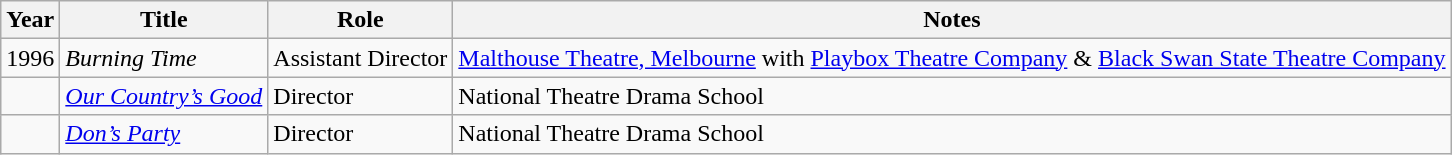<table class="wikitable sortable plainrowheaders">
<tr>
<th>Year</th>
<th>Title</th>
<th>Role</th>
<th>Notes</th>
</tr>
<tr>
<td>1996</td>
<td><em>Burning Time</em></td>
<td>Assistant Director</td>
<td><a href='#'>Malthouse Theatre, Melbourne</a> with <a href='#'>Playbox Theatre Company</a> & <a href='#'>Black Swan State Theatre Company</a></td>
</tr>
<tr>
<td></td>
<td><em><a href='#'>Our Country’s Good</a></em></td>
<td>Director</td>
<td>National Theatre Drama School</td>
</tr>
<tr>
<td></td>
<td><em><a href='#'>Don’s Party</a></em></td>
<td>Director</td>
<td>National Theatre Drama School</td>
</tr>
</table>
